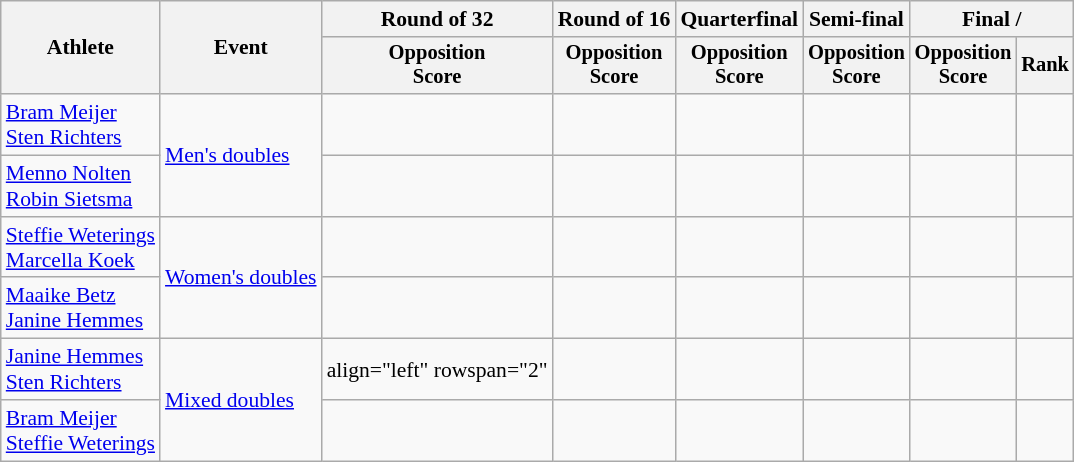<table class="wikitable" style="font-size:90%">
<tr>
<th rowspan=2>Athlete</th>
<th rowspan=2>Event</th>
<th>Round of 32</th>
<th>Round of 16</th>
<th>Quarterfinal</th>
<th>Semi-final</th>
<th colspan=2>Final / </th>
</tr>
<tr style=font-size:95%>
<th>Opposition<br>Score</th>
<th>Opposition<br>Score</th>
<th>Opposition<br>Score</th>
<th>Opposition<br>Score</th>
<th>Opposition<br>Score</th>
<th>Rank</th>
</tr>
<tr align=center>
<td align="left"><a href='#'>Bram Meijer</a><br><a href='#'>Sten Richters</a></td>
<td align="left" rowspan="2"><a href='#'>Men's doubles</a></td>
<td></td>
<td></td>
<td></td>
<td></td>
<td></td>
</tr>
<tr align=center|>
<td align="left"><a href='#'>Menno Nolten</a><br><a href='#'>Robin Sietsma</a></td>
<td></td>
<td></td>
<td></td>
<td></td>
<td></td>
<td></td>
</tr>
<tr align=center>
<td align="left"><a href='#'>Steffie Weterings</a><br><a href='#'>Marcella Koek</a></td>
<td align="left" rowspan="2"><a href='#'>Women's doubles</a></td>
<td></td>
<td></td>
<td></td>
<td></td>
<td></td>
<td></td>
</tr>
<tr align=center>
<td align="left"><a href='#'>Maaike Betz</a><br><a href='#'>Janine Hemmes</a></td>
<td></td>
<td></td>
<td></td>
<td></td>
<td></td>
<td></td>
</tr>
<tr align=center>
<td align="left"><a href='#'>Janine Hemmes</a><br><a href='#'>Sten Richters</a></td>
<td align="left" rowspan="2"><a href='#'>Mixed doubles</a></td>
<td>align="left" rowspan="2" </td>
<td></td>
<td></td>
<td></td>
<td></td>
<td></td>
</tr>
<tr align=center>
<td align="left"><a href='#'>Bram Meijer</a><br><a href='#'>Steffie Weterings</a></td>
<td></td>
<td></td>
<td></td>
<td></td>
<td></td>
</tr>
</table>
